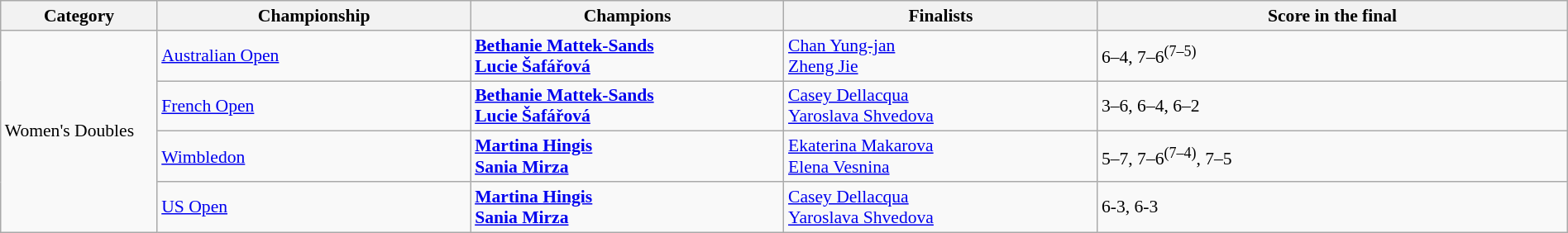<table class="wikitable"  style="font-size:90%; width:100%;">
<tr>
<th style="width: 10%;">Category</th>
<th style="width: 20%;">Championship</th>
<th style="width: 20%;">Champions</th>
<th style="width: 20%;">Finalists</th>
<th style="width: 30%;">Score in the final</th>
</tr>
<tr>
<td rowspan="4">Women's Doubles</td>
<td><a href='#'>Australian Open</a></td>
<td> <strong><a href='#'>Bethanie Mattek-Sands</a></strong> <br>  <strong><a href='#'>Lucie Šafářová</a></strong></td>
<td> <a href='#'>Chan Yung-jan</a> <br>  <a href='#'>Zheng Jie</a></td>
<td>6–4, 7–6<sup>(7–5)</sup></td>
</tr>
<tr>
<td><a href='#'>French Open</a></td>
<td> <strong><a href='#'>Bethanie Mattek-Sands</a> <br>  <a href='#'>Lucie Šafářová</a></strong></td>
<td> <a href='#'>Casey Dellacqua</a> <br>  <a href='#'>Yaroslava Shvedova</a></td>
<td>3–6, 6–4, 6–2</td>
</tr>
<tr>
<td><a href='#'>Wimbledon</a></td>
<td> <strong><a href='#'>Martina Hingis</a></strong><br>  <strong><a href='#'>Sania Mirza</a></strong></td>
<td> <a href='#'>Ekaterina Makarova</a> <br>  <a href='#'>Elena Vesnina</a></td>
<td>5–7, 7–6<sup>(7–4)</sup>, 7–5</td>
</tr>
<tr>
<td><a href='#'>US Open</a></td>
<td> <strong><a href='#'>Martina Hingis</a></strong><br>  <strong><a href='#'>Sania Mirza</a></strong></td>
<td> <a href='#'>Casey Dellacqua</a> <br>  <a href='#'>Yaroslava Shvedova</a></td>
<td>6-3, 6-3</td>
</tr>
</table>
